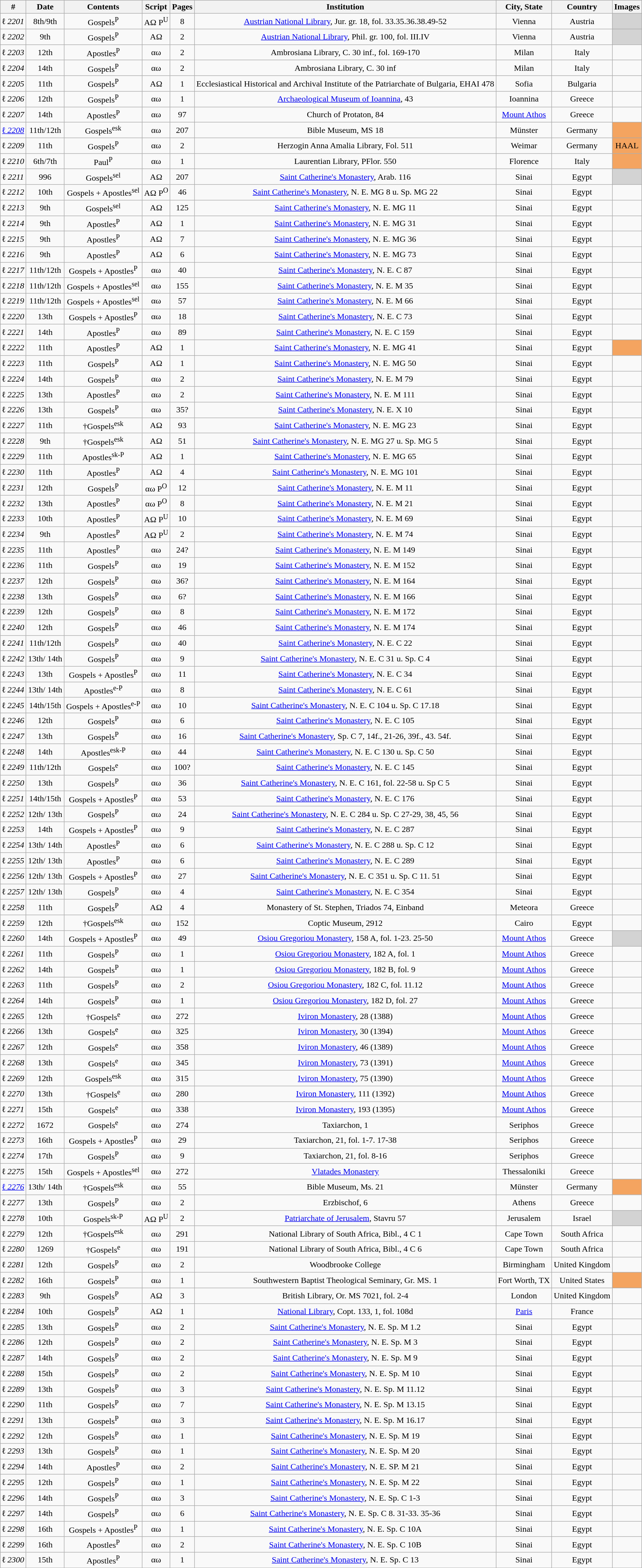<table class="wikitable sortable" style="text-align:center">
<tr>
<th>#</th>
<th>Date</th>
<th>Contents</th>
<th>Script</th>
<th>Pages</th>
<th>Institution</th>
<th>City, State</th>
<th>Country</th>
<th>Images</th>
</tr>
<tr>
<td><strong>ℓ</strong> <em>2201</em></td>
<td>8th/9th</td>
<td>Gospels<sup>P</sup></td>
<td>ΑΩ P<sup>U</sup></td>
<td>8</td>
<td><a href='#'>Austrian National Library</a>, Jur. gr. 18, fol. 33.35.36.38.49-52</td>
<td>Vienna</td>
<td>Austria</td>
<td bgcolor="lightgray"></td>
</tr>
<tr>
<td><strong>ℓ</strong> <em>2202</em></td>
<td>9th</td>
<td>Gospels<sup>P</sup></td>
<td>ΑΩ</td>
<td>2</td>
<td><a href='#'>Austrian National Library</a>, Phil. gr. 100, fol. III.IV</td>
<td>Vienna</td>
<td>Austria</td>
<td bgcolor="lightgray"></td>
</tr>
<tr>
<td><strong>ℓ</strong> <em>2203</em></td>
<td>12th</td>
<td>Apostles<sup>P</sup></td>
<td>αω</td>
<td>2</td>
<td>Ambrosiana Library, C. 30 inf., fol. 169-170</td>
<td>Milan</td>
<td>Italy</td>
<td></td>
</tr>
<tr>
<td><strong>ℓ</strong> <em>2204</em></td>
<td>14th</td>
<td>Gospels<sup>P</sup></td>
<td>αω</td>
<td>2</td>
<td>Ambrosiana Library, C. 30 inf</td>
<td>Milan</td>
<td>Italy</td>
<td></td>
</tr>
<tr>
<td><strong>ℓ</strong> <em>2205</em></td>
<td>11th</td>
<td>Gospels<sup>P</sup></td>
<td>ΑΩ</td>
<td>1</td>
<td>Ecclesiastical Historical and Archival Institute of the Patriarchate of Bulgaria, EHAI 478</td>
<td>Sofia</td>
<td>Bulgaria</td>
<td></td>
</tr>
<tr>
<td><strong>ℓ</strong> <em>2206</em></td>
<td>12th</td>
<td>Gospels<sup>P</sup></td>
<td>αω</td>
<td>1</td>
<td><a href='#'>Archaeological Museum of Ioannina</a>, 43</td>
<td>Ioannina</td>
<td>Greece</td>
<td></td>
</tr>
<tr>
<td><strong>ℓ</strong> <em>2207</em></td>
<td>14th</td>
<td>Apostles<sup>P</sup></td>
<td>αω</td>
<td>97</td>
<td>Church of Protaton, 84</td>
<td><a href='#'>Mount Athos</a></td>
<td>Greece</td>
<td></td>
</tr>
<tr>
<td><a href='#'><strong>ℓ</strong> <em>2208</em></a></td>
<td>11th/12th</td>
<td>Gospels<sup>esk</sup></td>
<td>αω</td>
<td>207</td>
<td>Bible Museum, MS 18</td>
<td>Münster</td>
<td>Germany</td>
<td bgcolor="sandybrown"></td>
</tr>
<tr>
<td><strong>ℓ</strong> <em>2209</em></td>
<td>11th</td>
<td>Gospels<sup>P</sup></td>
<td>αω</td>
<td>2</td>
<td>Herzogin Anna Amalia Library, Fol. 511</td>
<td>Weimar</td>
<td>Germany</td>
<td bgcolor="sandybrown">HAAL</td>
</tr>
<tr>
<td><strong>ℓ</strong> <em>2210</em></td>
<td>6th/7th</td>
<td>Paul<sup>P</sup></td>
<td>αω</td>
<td>1</td>
<td>Laurentian Library, PFlor. 550</td>
<td>Florence</td>
<td>Italy</td>
<td bgcolor="sandybrown"></td>
</tr>
<tr>
<td><strong>ℓ</strong> <em>2211</em></td>
<td>996</td>
<td>Gospels<sup>sel</sup></td>
<td>ΑΩ</td>
<td>207</td>
<td><a href='#'>Saint Catherine's Monastery</a>, Arab. 116</td>
<td>Sinai</td>
<td>Egypt</td>
<td bgcolor="lightgray"></td>
</tr>
<tr>
<td><strong>ℓ</strong> <em>2212</em></td>
<td>10th</td>
<td>Gospels + Apostles<sup>sel</sup></td>
<td>ΑΩ P<sup>O</sup></td>
<td>46</td>
<td><a href='#'>Saint Catherine's Monastery</a>, N. E. MG 8 u. Sp. MG 22</td>
<td>Sinai</td>
<td>Egypt</td>
<td></td>
</tr>
<tr>
<td><strong>ℓ</strong> <em>2213</em></td>
<td>9th</td>
<td>Gospels<sup>sel</sup></td>
<td>ΑΩ</td>
<td>125</td>
<td><a href='#'>Saint Catherine's Monastery</a>, N. E. MG 11</td>
<td>Sinai</td>
<td>Egypt</td>
<td></td>
</tr>
<tr>
<td><strong>ℓ</strong> <em>2214</em></td>
<td>9th</td>
<td>Apostles<sup>P</sup></td>
<td>ΑΩ</td>
<td>1</td>
<td><a href='#'>Saint Catherine's Monastery</a>, N. E. MG 31</td>
<td>Sinai</td>
<td>Egypt</td>
<td></td>
</tr>
<tr>
<td><strong>ℓ</strong> <em>2215</em></td>
<td>9th</td>
<td>Apostles<sup>P</sup></td>
<td>ΑΩ</td>
<td>7</td>
<td><a href='#'>Saint Catherine's Monastery</a>, N. E. MG 36</td>
<td>Sinai</td>
<td>Egypt</td>
<td></td>
</tr>
<tr>
<td><strong>ℓ</strong> <em>2216</em></td>
<td>9th</td>
<td>Apostles<sup>P</sup></td>
<td>ΑΩ</td>
<td>6</td>
<td><a href='#'>Saint Catherine's Monastery</a>, N. E. MG 73</td>
<td>Sinai</td>
<td>Egypt</td>
<td></td>
</tr>
<tr>
<td><strong>ℓ</strong> <em>2217</em></td>
<td>11th/12th</td>
<td>Gospels + Apostles<sup>P</sup></td>
<td>αω</td>
<td>40</td>
<td><a href='#'>Saint Catherine's Monastery</a>, N. E. C 87</td>
<td>Sinai</td>
<td>Egypt</td>
<td></td>
</tr>
<tr>
<td><strong>ℓ</strong> <em>2218</em></td>
<td>11th/12th</td>
<td>Gospels + Apostles<sup>sel</sup></td>
<td>αω</td>
<td>155</td>
<td><a href='#'>Saint Catherine's Monastery</a>, N. E. M 35</td>
<td>Sinai</td>
<td>Egypt</td>
<td></td>
</tr>
<tr>
<td><strong>ℓ</strong> <em>2219</em></td>
<td>11th/12th</td>
<td>Gospels + Apostles<sup>sel</sup></td>
<td>αω</td>
<td>57</td>
<td><a href='#'>Saint Catherine's Monastery</a>, N. E. M 66</td>
<td>Sinai</td>
<td>Egypt</td>
<td></td>
</tr>
<tr>
<td><strong>ℓ</strong> <em>2220</em></td>
<td>13th</td>
<td>Gospels + Apostles<sup>P</sup></td>
<td>αω</td>
<td>18</td>
<td><a href='#'>Saint Catherine's Monastery</a>, N. E. C 73</td>
<td>Sinai</td>
<td>Egypt</td>
<td></td>
</tr>
<tr>
<td><strong>ℓ</strong> <em>2221</em></td>
<td>14th</td>
<td>Apostles<sup>P</sup></td>
<td>αω</td>
<td>89</td>
<td><a href='#'>Saint Catherine's Monastery</a>, N. E. C 159</td>
<td>Sinai</td>
<td>Egypt</td>
<td></td>
</tr>
<tr>
<td><strong>ℓ</strong> <em>2222</em></td>
<td>11th</td>
<td>Apostles<sup>P</sup></td>
<td>ΑΩ</td>
<td>1</td>
<td><a href='#'>Saint Catherine's Monastery</a>, N. E. MG 41</td>
<td>Sinai</td>
<td>Egypt</td>
<td bgcolor="sandybrown"></td>
</tr>
<tr>
<td><strong>ℓ</strong> <em>2223</em></td>
<td>11th</td>
<td>Gospels<sup>P</sup></td>
<td>ΑΩ</td>
<td>1</td>
<td><a href='#'>Saint Catherine's Monastery</a>, N. E. MG 50</td>
<td>Sinai</td>
<td>Egypt</td>
<td></td>
</tr>
<tr>
<td><strong>ℓ</strong> <em>2224</em></td>
<td>14th</td>
<td>Gospels<sup>P</sup></td>
<td>αω</td>
<td>2</td>
<td><a href='#'>Saint Catherine's Monastery</a>, N. E. M 79</td>
<td>Sinai</td>
<td>Egypt</td>
<td></td>
</tr>
<tr>
<td><strong>ℓ</strong> <em>2225</em></td>
<td>13th</td>
<td>Apostles<sup>P</sup></td>
<td>αω</td>
<td>2</td>
<td><a href='#'>Saint Catherine's Monastery</a>, N. E. M 111</td>
<td>Sinai</td>
<td>Egypt</td>
<td></td>
</tr>
<tr>
<td><strong>ℓ</strong> <em>2226</em></td>
<td>13th</td>
<td>Gospels<sup>P</sup></td>
<td>αω</td>
<td>35?</td>
<td><a href='#'>Saint Catherine's Monastery</a>, N. E. X 10</td>
<td>Sinai</td>
<td>Egypt</td>
<td></td>
</tr>
<tr>
<td><strong>ℓ</strong> <em>2227</em></td>
<td>11th</td>
<td>†Gospels<sup>esk</sup></td>
<td>ΑΩ</td>
<td>93</td>
<td><a href='#'>Saint Catherine's Monastery</a>, N. E. MG 23</td>
<td>Sinai</td>
<td>Egypt</td>
<td></td>
</tr>
<tr>
<td><strong>ℓ</strong> <em>2228</em></td>
<td>9th</td>
<td>†Gospels<sup>esk</sup></td>
<td>ΑΩ</td>
<td>51</td>
<td><a href='#'>Saint Catherine's Monastery</a>, N. E. MG 27 u. Sp. MG 5</td>
<td>Sinai</td>
<td>Egypt</td>
<td></td>
</tr>
<tr>
<td><strong>ℓ</strong> <em>2229</em></td>
<td>11th</td>
<td>Apostles<sup>sk-P</sup></td>
<td>ΑΩ</td>
<td>1</td>
<td><a href='#'>Saint Catherine's Monastery</a>, N. E. MG 65</td>
<td>Sinai</td>
<td>Egypt</td>
<td></td>
</tr>
<tr>
<td><strong>ℓ</strong> <em>2230</em></td>
<td>11th</td>
<td>Apostles<sup>P</sup></td>
<td>ΑΩ</td>
<td>4</td>
<td><a href='#'>Saint Catherine's Monastery</a>, N. E. MG 101</td>
<td>Sinai</td>
<td>Egypt</td>
<td></td>
</tr>
<tr>
<td><strong>ℓ</strong> <em>2231</em></td>
<td>12th</td>
<td>Gospels<sup>P</sup></td>
<td>αω P<sup>O</sup></td>
<td>12</td>
<td><a href='#'>Saint Catherine's Monastery</a>, N. E. M 11</td>
<td>Sinai</td>
<td>Egypt</td>
<td></td>
</tr>
<tr>
<td><strong>ℓ</strong> <em>2232</em></td>
<td>13th</td>
<td>Apostles<sup>P</sup></td>
<td>αω P<sup>O</sup></td>
<td>8</td>
<td><a href='#'>Saint Catherine's Monastery</a>, N. E. M 21</td>
<td>Sinai</td>
<td>Egypt</td>
<td></td>
</tr>
<tr>
<td><strong>ℓ</strong> <em>2233</em></td>
<td>10th</td>
<td>Apostles<sup>P</sup></td>
<td>ΑΩ P<sup>U</sup></td>
<td>10</td>
<td><a href='#'>Saint Catherine's Monastery</a>, N. E. M 69</td>
<td>Sinai</td>
<td>Egypt</td>
<td></td>
</tr>
<tr>
<td><strong>ℓ</strong> <em>2234</em></td>
<td>9th</td>
<td>Apostles<sup>P</sup></td>
<td>ΑΩ P<sup>U</sup></td>
<td>2</td>
<td><a href='#'>Saint Catherine's Monastery</a>, N. E. M 74</td>
<td>Sinai</td>
<td>Egypt</td>
<td></td>
</tr>
<tr>
<td><strong>ℓ</strong> <em>2235</em></td>
<td>11th</td>
<td>Apostles<sup>P</sup></td>
<td>αω</td>
<td>24?</td>
<td><a href='#'>Saint Catherine's Monastery</a>, N. E. M 149</td>
<td>Sinai</td>
<td>Egypt</td>
<td></td>
</tr>
<tr>
<td><strong>ℓ</strong> <em>2236</em></td>
<td>11th</td>
<td>Gospels<sup>P</sup></td>
<td>αω</td>
<td>19</td>
<td><a href='#'>Saint Catherine's Monastery</a>, N. E. M 152</td>
<td>Sinai</td>
<td>Egypt</td>
<td></td>
</tr>
<tr>
<td><strong>ℓ</strong> <em>2237</em></td>
<td>12th</td>
<td>Gospels<sup>P</sup></td>
<td>αω</td>
<td>36?</td>
<td><a href='#'>Saint Catherine's Monastery</a>, N. E. M 164</td>
<td>Sinai</td>
<td>Egypt</td>
<td></td>
</tr>
<tr>
<td><strong>ℓ</strong> <em>2238</em></td>
<td>13th</td>
<td>Gospels<sup>P</sup></td>
<td>αω</td>
<td>6?</td>
<td><a href='#'>Saint Catherine's Monastery</a>, N. E. M 166</td>
<td>Sinai</td>
<td>Egypt</td>
<td></td>
</tr>
<tr>
<td><strong>ℓ</strong> <em>2239</em></td>
<td>12th</td>
<td>Gospels<sup>P</sup></td>
<td>αω</td>
<td>8</td>
<td><a href='#'>Saint Catherine's Monastery</a>, N. E. M 172</td>
<td>Sinai</td>
<td>Egypt</td>
<td></td>
</tr>
<tr>
<td><strong>ℓ</strong> <em>2240</em></td>
<td>12th</td>
<td>Gospels<sup>P</sup></td>
<td>αω</td>
<td>46</td>
<td><a href='#'>Saint Catherine's Monastery</a>, N. E. M 174</td>
<td>Sinai</td>
<td>Egypt</td>
<td></td>
</tr>
<tr>
<td><strong>ℓ</strong> <em>2241</em></td>
<td>11th/12th</td>
<td>Gospels<sup>P</sup></td>
<td>αω</td>
<td>40</td>
<td><a href='#'>Saint Catherine's Monastery</a>, N. E. C 22</td>
<td>Sinai</td>
<td>Egypt</td>
<td></td>
</tr>
<tr>
<td><strong>ℓ</strong> <em>2242</em></td>
<td>13th/ 14th</td>
<td>Gospels<sup>P</sup></td>
<td>αω</td>
<td>9</td>
<td><a href='#'>Saint Catherine's Monastery</a>, N. E. C 31 u. Sp. C 4</td>
<td>Sinai</td>
<td>Egypt</td>
<td></td>
</tr>
<tr>
<td><strong>ℓ</strong> <em>2243</em></td>
<td>13th</td>
<td>Gospels + Apostles<sup>P</sup></td>
<td>αω</td>
<td>11</td>
<td><a href='#'>Saint Catherine's Monastery</a>, N. E. C 34</td>
<td>Sinai</td>
<td>Egypt</td>
<td></td>
</tr>
<tr>
<td><strong>ℓ</strong> <em>2244</em></td>
<td>13th/ 14th</td>
<td>Apostles<sup>e-P</sup></td>
<td>αω</td>
<td>8</td>
<td><a href='#'>Saint Catherine's Monastery</a>, N. E. C 61</td>
<td>Sinai</td>
<td>Egypt</td>
<td></td>
</tr>
<tr>
<td><strong>ℓ</strong> <em>2245</em></td>
<td>14th/15th</td>
<td>Gospels + Apostles<sup>e-P</sup></td>
<td>αω</td>
<td>10</td>
<td><a href='#'>Saint Catherine's Monastery</a>, N. E. C 104 u. Sp. C 17.18</td>
<td>Sinai</td>
<td>Egypt</td>
<td></td>
</tr>
<tr>
<td><strong>ℓ</strong> <em>2246</em></td>
<td>12th</td>
<td>Gospels<sup>P</sup></td>
<td>αω</td>
<td>6</td>
<td><a href='#'>Saint Catherine's Monastery</a>, N. E. C 105</td>
<td>Sinai</td>
<td>Egypt</td>
<td></td>
</tr>
<tr>
<td><strong>ℓ</strong> <em>2247</em></td>
<td>13th</td>
<td>Gospels<sup>P</sup></td>
<td>αω</td>
<td>16</td>
<td><a href='#'>Saint Catherine's Monastery</a>, Sp. C 7, 14f., 21-26, 39f., 43. 54f.</td>
<td>Sinai</td>
<td>Egypt</td>
<td></td>
</tr>
<tr>
<td><strong>ℓ</strong> <em>2248</em></td>
<td>14th</td>
<td>Apostles<sup>esk-P</sup></td>
<td>αω</td>
<td>44</td>
<td><a href='#'>Saint Catherine's Monastery</a>, N. E. C 130 u. Sp. C 50</td>
<td>Sinai</td>
<td>Egypt</td>
<td></td>
</tr>
<tr>
<td><strong>ℓ</strong> <em>2249</em></td>
<td>11th/12th</td>
<td>Gospels<sup>e</sup></td>
<td>αω</td>
<td>100?</td>
<td><a href='#'>Saint Catherine's Monastery</a>, N. E. C 145</td>
<td>Sinai</td>
<td>Egypt</td>
<td></td>
</tr>
<tr>
<td><strong>ℓ</strong> <em>2250</em></td>
<td>13th</td>
<td>Gospels<sup>P</sup></td>
<td>αω</td>
<td>36</td>
<td><a href='#'>Saint Catherine's Monastery</a>, N. E. C 161, fol. 22-58 u. Sp C 5</td>
<td>Sinai</td>
<td>Egypt</td>
<td></td>
</tr>
<tr>
<td><strong>ℓ</strong> <em>2251</em></td>
<td>14th/15th</td>
<td>Gospels + Apostles<sup>P</sup></td>
<td>αω</td>
<td>53</td>
<td><a href='#'>Saint Catherine's Monastery</a>, N. E. C 176</td>
<td>Sinai</td>
<td>Egypt</td>
<td></td>
</tr>
<tr>
<td><strong>ℓ</strong> <em>2252</em></td>
<td>12th/ 13th</td>
<td>Gospels<sup>P</sup></td>
<td>αω</td>
<td>24</td>
<td><a href='#'>Saint Catherine's Monastery</a>, N. E. C 284 u. Sp. C 27-29, 38, 45, 56</td>
<td>Sinai</td>
<td>Egypt</td>
<td></td>
</tr>
<tr>
<td><strong>ℓ</strong> <em>2253</em></td>
<td>14th</td>
<td>Gospels + Apostles<sup>P</sup></td>
<td>αω</td>
<td>9</td>
<td><a href='#'>Saint Catherine's Monastery</a>, N. E. C 287</td>
<td>Sinai</td>
<td>Egypt</td>
<td></td>
</tr>
<tr>
<td><strong>ℓ</strong> <em>2254</em></td>
<td>13th/ 14th</td>
<td>Apostles<sup>P</sup></td>
<td>αω</td>
<td>6</td>
<td><a href='#'>Saint Catherine's Monastery</a>, N. E. C 288 u. Sp. C 12</td>
<td>Sinai</td>
<td>Egypt</td>
<td></td>
</tr>
<tr>
<td><strong>ℓ</strong> <em>2255</em></td>
<td>12th/ 13th</td>
<td>Apostles<sup>P</sup></td>
<td>αω</td>
<td>6</td>
<td><a href='#'>Saint Catherine's Monastery</a>, N. E. C 289</td>
<td>Sinai</td>
<td>Egypt</td>
<td></td>
</tr>
<tr>
<td><strong>ℓ</strong> <em>2256</em></td>
<td>12th/ 13th</td>
<td>Gospels + Apostles<sup>P</sup></td>
<td>αω</td>
<td>27</td>
<td><a href='#'>Saint Catherine's Monastery</a>, N. E. C 351 u. Sp. C 11. 51</td>
<td>Sinai</td>
<td>Egypt</td>
<td></td>
</tr>
<tr>
<td><strong>ℓ</strong> <em>2257</em></td>
<td>12th/ 13th</td>
<td>Gospels<sup>P</sup></td>
<td>αω</td>
<td>4</td>
<td><a href='#'>Saint Catherine's Monastery</a>, N. E. C 354</td>
<td>Sinai</td>
<td>Egypt</td>
<td></td>
</tr>
<tr>
<td><strong>ℓ</strong> <em>2258</em></td>
<td>11th</td>
<td>Gospels<sup>P</sup></td>
<td>ΑΩ</td>
<td>4</td>
<td>Monastery of St. Stephen, Triados 74, Einband</td>
<td>Meteora</td>
<td>Greece</td>
<td></td>
</tr>
<tr>
<td><strong>ℓ</strong> <em>2259</em></td>
<td>12th</td>
<td>†Gospels<sup>esk</sup></td>
<td>αω</td>
<td>152</td>
<td>Coptic Museum, 2912</td>
<td>Cairo</td>
<td>Egypt</td>
<td></td>
</tr>
<tr>
<td><strong>ℓ</strong> <em>2260</em></td>
<td>14th</td>
<td>Gospels + Apostles<sup>P</sup></td>
<td>αω</td>
<td>49</td>
<td><a href='#'>Osiou Gregoriou Monastery</a>, 158 A, fol. 1-23. 25-50</td>
<td><a href='#'>Mount Athos</a></td>
<td>Greece</td>
<td bgcolor="lightgray"></td>
</tr>
<tr>
<td><strong>ℓ</strong> <em>2261</em></td>
<td>11th</td>
<td>Gospels<sup>P</sup></td>
<td>αω</td>
<td>1</td>
<td><a href='#'>Osiou Gregoriou Monastery</a>, 182 A, fol. 1</td>
<td><a href='#'>Mount Athos</a></td>
<td>Greece</td>
<td></td>
</tr>
<tr>
<td><strong>ℓ</strong> <em>2262</em></td>
<td>14th</td>
<td>Gospels<sup>P</sup></td>
<td>αω</td>
<td>1</td>
<td><a href='#'>Osiou Gregoriou Monastery</a>, 182 B, fol. 9</td>
<td><a href='#'>Mount Athos</a></td>
<td>Greece</td>
<td></td>
</tr>
<tr>
<td><strong>ℓ</strong> <em>2263</em></td>
<td>11th</td>
<td>Gospels<sup>P</sup></td>
<td>αω</td>
<td>2</td>
<td><a href='#'>Osiou Gregoriou Monastery</a>, 182 C, fol. 11.12</td>
<td><a href='#'>Mount Athos</a></td>
<td>Greece</td>
<td></td>
</tr>
<tr>
<td><strong>ℓ</strong> <em>2264</em></td>
<td>14th</td>
<td>Gospels<sup>P</sup></td>
<td>αω</td>
<td>1</td>
<td><a href='#'>Osiou Gregoriou Monastery</a>, 182 D, fol. 27</td>
<td><a href='#'>Mount Athos</a></td>
<td>Greece</td>
<td></td>
</tr>
<tr>
<td><strong>ℓ</strong> <em>2265</em></td>
<td>12th</td>
<td>†Gospels<sup>e</sup></td>
<td>αω</td>
<td>272</td>
<td><a href='#'>Iviron Monastery</a>, 28 (1388)</td>
<td><a href='#'>Mount Athos</a></td>
<td>Greece</td>
<td></td>
</tr>
<tr>
<td><strong>ℓ</strong> <em>2266</em></td>
<td>13th</td>
<td>Gospels<sup>e</sup></td>
<td>αω</td>
<td>325</td>
<td><a href='#'>Iviron Monastery</a>, 30 (1394)</td>
<td><a href='#'>Mount Athos</a></td>
<td>Greece</td>
<td></td>
</tr>
<tr>
<td><strong>ℓ</strong> <em>2267</em></td>
<td>12th</td>
<td>Gospels<sup>e</sup></td>
<td>αω</td>
<td>358</td>
<td><a href='#'>Iviron Monastery</a>, 46 (1389)</td>
<td><a href='#'>Mount Athos</a></td>
<td>Greece</td>
<td></td>
</tr>
<tr>
<td><strong>ℓ</strong> <em>2268</em></td>
<td>13th</td>
<td>Gospels<sup>e</sup></td>
<td>αω</td>
<td>345</td>
<td><a href='#'>Iviron Monastery</a>, 73 (1391)</td>
<td><a href='#'>Mount Athos</a></td>
<td>Greece</td>
<td></td>
</tr>
<tr>
<td><strong>ℓ</strong> <em>2269</em></td>
<td>12th</td>
<td>Gospels<sup>esk</sup></td>
<td>αω</td>
<td>315</td>
<td><a href='#'>Iviron Monastery</a>, 75 (1390)</td>
<td><a href='#'>Mount Athos</a></td>
<td>Greece</td>
<td></td>
</tr>
<tr>
<td><strong>ℓ</strong> <em>2270</em></td>
<td>13th</td>
<td>†Gospels<sup>e</sup></td>
<td>αω</td>
<td>280</td>
<td><a href='#'>Iviron Monastery</a>, 111 (1392)</td>
<td><a href='#'>Mount Athos</a></td>
<td>Greece</td>
<td></td>
</tr>
<tr>
<td><strong>ℓ</strong> <em>2271</em></td>
<td>15th</td>
<td>Gospels<sup>e</sup></td>
<td>αω</td>
<td>338</td>
<td><a href='#'>Iviron Monastery</a>, 193 (1395)</td>
<td><a href='#'>Mount Athos</a></td>
<td>Greece</td>
<td></td>
</tr>
<tr>
<td><strong>ℓ</strong> <em>2272</em></td>
<td>1672</td>
<td>Gospels<sup>e</sup></td>
<td>αω</td>
<td>274</td>
<td>Taxiarchon, 1</td>
<td>Seriphos</td>
<td>Greece</td>
<td></td>
</tr>
<tr>
<td><strong>ℓ</strong> <em>2273</em></td>
<td>16th</td>
<td>Gospels + Apostles<sup>P</sup></td>
<td>αω</td>
<td>29</td>
<td>Taxiarchon, 21, fol. 1-7. 17-38</td>
<td>Seriphos</td>
<td>Greece</td>
<td></td>
</tr>
<tr>
<td><strong>ℓ</strong> <em>2274</em></td>
<td>17th</td>
<td>Gospels<sup>P</sup></td>
<td>αω</td>
<td>9</td>
<td>Taxiarchon, 21, fol. 8-16</td>
<td>Seriphos</td>
<td>Greece</td>
<td></td>
</tr>
<tr>
<td><strong>ℓ</strong> <em>2275</em></td>
<td>15th</td>
<td>Gospels + Apostles<sup>sel</sup></td>
<td>αω</td>
<td>272</td>
<td><a href='#'>Vlatades Monastery</a></td>
<td>Thessaloniki</td>
<td>Greece</td>
<td></td>
</tr>
<tr>
<td><a href='#'><strong>ℓ</strong> <em>2276</em></a></td>
<td>13th/ 14th</td>
<td>†Gospels<sup>esk</sup></td>
<td>αω</td>
<td>55</td>
<td>Bible Museum, Ms. 21</td>
<td>Münster</td>
<td>Germany</td>
<td bgcolor="sandybrown"></td>
</tr>
<tr>
<td><strong>ℓ</strong> <em>2277</em></td>
<td>13th</td>
<td>Gospels<sup>P</sup></td>
<td>αω</td>
<td>2</td>
<td>Erzbischof, 6</td>
<td>Athens</td>
<td>Greece</td>
<td></td>
</tr>
<tr>
<td><strong>ℓ</strong> <em>2278</em></td>
<td>10th</td>
<td>Gospels<sup>sk-P</sup></td>
<td>ΑΩ P<sup>U</sup></td>
<td>2</td>
<td><a href='#'>Patriarchate of Jerusalem</a>, Stavru 57</td>
<td>Jerusalem</td>
<td>Israel</td>
<td bgcolor="lightgray"></td>
</tr>
<tr>
<td><strong>ℓ</strong> <em>2279</em></td>
<td>12th</td>
<td>†Gospels<sup>esk</sup></td>
<td>αω</td>
<td>291</td>
<td>National Library of South Africa, Bibl., 4 C 1</td>
<td>Cape Town</td>
<td>South Africa</td>
<td></td>
</tr>
<tr>
<td><strong>ℓ</strong> <em>2280</em></td>
<td>1269</td>
<td>†Gospels<sup>e</sup></td>
<td>αω</td>
<td>191</td>
<td>National Library of South Africa, Bibl., 4 C 6</td>
<td>Cape Town</td>
<td>South Africa</td>
<td></td>
</tr>
<tr>
<td><strong>ℓ</strong> <em>2281</em></td>
<td>12th</td>
<td>Gospels<sup>P</sup></td>
<td>αω</td>
<td>2</td>
<td>Woodbrooke College</td>
<td>Birmingham</td>
<td>United Kingdom</td>
<td></td>
</tr>
<tr>
<td><strong>ℓ</strong> <em>2282</em></td>
<td>16th</td>
<td>Gospels<sup>P</sup></td>
<td>αω</td>
<td>1</td>
<td>Southwestern Baptist Theological Seminary, Gr. MS. 1</td>
<td>Fort Worth, TX</td>
<td>United States</td>
<td bgcolor="sandybrown"></td>
</tr>
<tr>
<td><strong>ℓ</strong> <em>2283</em></td>
<td>9th</td>
<td>Gospels<sup>P</sup></td>
<td>ΑΩ</td>
<td>3</td>
<td>British Library, Or. MS 7021, fol. 2-4</td>
<td>London</td>
<td>United Kingdom</td>
<td></td>
</tr>
<tr>
<td><strong>ℓ</strong> <em>2284</em></td>
<td>10th</td>
<td>Gospels<sup>P</sup></td>
<td>ΑΩ</td>
<td>1</td>
<td><a href='#'>National Library</a>, Copt. 133, 1, fol. 108d</td>
<td><a href='#'>Paris</a></td>
<td>France</td>
<td></td>
</tr>
<tr>
<td><strong>ℓ</strong> <em>2285</em></td>
<td>13th</td>
<td>Gospels<sup>P</sup></td>
<td>αω</td>
<td>2</td>
<td><a href='#'>Saint Catherine's Monastery</a>, N. E. Sp. M 1.2</td>
<td>Sinai</td>
<td>Egypt</td>
<td></td>
</tr>
<tr>
<td><strong>ℓ</strong> <em>2286</em></td>
<td>12th</td>
<td>Gospels<sup>P</sup></td>
<td>αω</td>
<td>2</td>
<td><a href='#'>Saint Catherine's Monastery</a>, N. E. Sp. M 3</td>
<td>Sinai</td>
<td>Egypt</td>
<td></td>
</tr>
<tr>
<td><strong>ℓ</strong> <em>2287</em></td>
<td>14th</td>
<td>Gospels<sup>P</sup></td>
<td>αω</td>
<td>2</td>
<td><a href='#'>Saint Catherine's Monastery</a>, N. E. Sp. M 9</td>
<td>Sinai</td>
<td>Egypt</td>
<td></td>
</tr>
<tr>
<td><strong>ℓ</strong> <em>2288</em></td>
<td>15th</td>
<td>Gospels<sup>P</sup></td>
<td>αω</td>
<td>2</td>
<td><a href='#'>Saint Catherine's Monastery</a>, N. E. Sp. M 10</td>
<td>Sinai</td>
<td>Egypt</td>
<td></td>
</tr>
<tr>
<td><strong>ℓ</strong> <em>2289</em></td>
<td>13th</td>
<td>Gospels<sup>P</sup></td>
<td>αω</td>
<td>3</td>
<td><a href='#'>Saint Catherine's Monastery</a>, N. E. Sp. M 11.12</td>
<td>Sinai</td>
<td>Egypt</td>
<td></td>
</tr>
<tr>
<td><strong>ℓ</strong> <em>2290</em></td>
<td>11th</td>
<td>Gospels<sup>P</sup></td>
<td>αω</td>
<td>7</td>
<td><a href='#'>Saint Catherine's Monastery</a>, N. E. Sp. M 13.15</td>
<td>Sinai</td>
<td>Egypt</td>
<td></td>
</tr>
<tr>
<td><strong>ℓ</strong> <em>2291</em></td>
<td>13th</td>
<td>Gospels<sup>P</sup></td>
<td>αω</td>
<td>3</td>
<td><a href='#'>Saint Catherine's Monastery</a>, N. E. Sp. M 16.17</td>
<td>Sinai</td>
<td>Egypt</td>
<td></td>
</tr>
<tr>
<td><strong>ℓ</strong> <em>2292</em></td>
<td>12th</td>
<td>Gospels<sup>P</sup></td>
<td>αω</td>
<td>1</td>
<td><a href='#'>Saint Catherine's Monastery</a>, N. E. Sp. M 19</td>
<td>Sinai</td>
<td>Egypt</td>
<td></td>
</tr>
<tr>
<td><strong>ℓ</strong> <em>2293</em></td>
<td>13th</td>
<td>Gospels<sup>P</sup></td>
<td>αω</td>
<td>1</td>
<td><a href='#'>Saint Catherine's Monastery</a>, N. E. Sp. M 20</td>
<td>Sinai</td>
<td>Egypt</td>
<td></td>
</tr>
<tr>
<td><strong>ℓ</strong> <em>2294</em></td>
<td>14th</td>
<td>Apostles<sup>P</sup></td>
<td>αω</td>
<td>2</td>
<td><a href='#'>Saint Catherine's Monastery</a>, N. E. SP. M 21</td>
<td>Sinai</td>
<td>Egypt</td>
<td></td>
</tr>
<tr>
<td><strong>ℓ</strong> <em>2295</em></td>
<td>12th</td>
<td>Gospels<sup>P</sup></td>
<td>αω</td>
<td>1</td>
<td><a href='#'>Saint Catherine's Monastery</a>, N. E. Sp. M 22</td>
<td>Sinai</td>
<td>Egypt</td>
<td></td>
</tr>
<tr>
<td><strong>ℓ</strong> <em>2296</em></td>
<td>14th</td>
<td>Gospels<sup>P</sup></td>
<td>αω</td>
<td>3</td>
<td><a href='#'>Saint Catherine's Monastery</a>, N. E. Sp. C 1-3</td>
<td>Sinai</td>
<td>Egypt</td>
<td></td>
</tr>
<tr>
<td><strong>ℓ</strong> <em>2297</em></td>
<td>14th</td>
<td>Gospels<sup>P</sup></td>
<td>αω</td>
<td>6</td>
<td><a href='#'>Saint Catherine's Monastery</a>, N. E. Sp. C 8. 31-33. 35-36</td>
<td>Sinai</td>
<td>Egypt</td>
<td></td>
</tr>
<tr>
<td><strong>ℓ</strong> <em>2298</em></td>
<td>16th</td>
<td>Gospels + Apostles<sup>P</sup></td>
<td>αω</td>
<td>1</td>
<td><a href='#'>Saint Catherine's Monastery</a>, N. E. Sp. C 10A</td>
<td>Sinai</td>
<td>Egypt</td>
<td></td>
</tr>
<tr>
<td><strong>ℓ</strong> <em>2299</em></td>
<td>16th</td>
<td>Apostles<sup>P</sup></td>
<td>αω</td>
<td>2</td>
<td><a href='#'>Saint Catherine's Monastery</a>, N. E. Sp. C 10B</td>
<td>Sinai</td>
<td>Egypt</td>
<td></td>
</tr>
<tr>
<td><strong>ℓ</strong> <em>2300</em></td>
<td>15th</td>
<td>Apostles<sup>P</sup></td>
<td>αω</td>
<td>1</td>
<td><a href='#'>Saint Catherine's Monastery</a>, N. E. Sp. C 13</td>
<td>Sinai</td>
<td>Egypt</td>
<td></td>
</tr>
</table>
